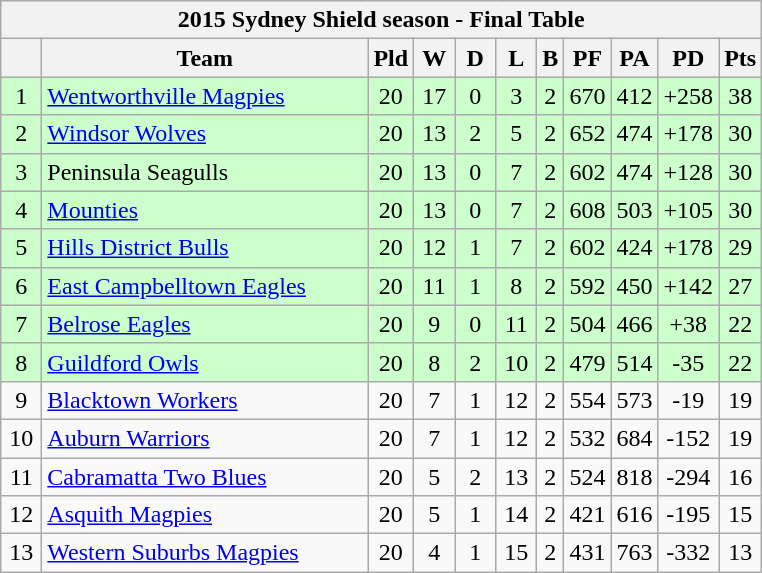<table class="wikitable" style="text-align:center;">
<tr>
<th colspan="11">2015 Sydney Shield season - Final Table</th>
</tr>
<tr>
<th width="20" abbr="Position"></th>
<th width="210">Team</th>
<th width="20" abbr="Played">Pld</th>
<th width="20" abbr="Won">W</th>
<th width="20" abbr="Drawn">D</th>
<th width="20" abbr="Lost">L</th>
<th abbr="Byes" withd="20">B</th>
<th width="20" abbr="Points For">PF</th>
<th width="20" abbr="Points Against">PA</th>
<th width="30" abbr="Points Difference">PD</th>
<th width="20" abbr="Points">Pts</th>
</tr>
<tr style="background: #ccffcc;">
<td>1</td>
<td style="text-align:left;"> <a href='#'>Wentworthville Magpies</a></td>
<td>20</td>
<td>17</td>
<td>0</td>
<td>3</td>
<td>2</td>
<td>670</td>
<td>412</td>
<td>+258</td>
<td>38</td>
</tr>
<tr style="background: #ccffcc;">
<td>2</td>
<td style="text-align:left;"> <a href='#'>Windsor Wolves</a></td>
<td>20</td>
<td>13</td>
<td>2</td>
<td>5</td>
<td>2</td>
<td>652</td>
<td>474</td>
<td>+178</td>
<td>30</td>
</tr>
<tr style="background: #ccffcc;">
<td>3</td>
<td style="text-align:left;"> Peninsula Seagulls</td>
<td>20</td>
<td>13</td>
<td>0</td>
<td>7</td>
<td>2</td>
<td>602</td>
<td>474</td>
<td>+128</td>
<td>30</td>
</tr>
<tr style="background: #ccffcc;">
<td>4</td>
<td style="text-align:left;"> <a href='#'>Mounties</a></td>
<td>20</td>
<td>13</td>
<td>0</td>
<td>7</td>
<td>2</td>
<td>608</td>
<td>503</td>
<td>+105</td>
<td>30</td>
</tr>
<tr style="background: #ccffcc;">
<td>5</td>
<td style="text-align:left;"> <a href='#'>Hills District Bulls</a></td>
<td>20</td>
<td>12</td>
<td>1</td>
<td>7</td>
<td>2</td>
<td>602</td>
<td>424</td>
<td>+178</td>
<td>29</td>
</tr>
<tr style="background: #ccffcc;">
<td>6</td>
<td style="text-align:left;"> <a href='#'>East Campbelltown Eagles</a></td>
<td>20</td>
<td>11</td>
<td>1</td>
<td>8</td>
<td>2</td>
<td>592</td>
<td>450</td>
<td>+142</td>
<td>27</td>
</tr>
<tr style="background: #ccffcc;">
<td>7</td>
<td style="text-align:left;"> <a href='#'>Belrose Eagles</a></td>
<td>20</td>
<td>9</td>
<td>0</td>
<td>11</td>
<td>2</td>
<td>504</td>
<td>466</td>
<td>+38</td>
<td>22</td>
</tr>
<tr style="background: #ccffcc;">
<td>8</td>
<td style="text-align:left;"> <a href='#'>Guildford Owls</a></td>
<td>20</td>
<td>8</td>
<td>2</td>
<td>10</td>
<td>2</td>
<td>479</td>
<td>514</td>
<td>-35</td>
<td>22</td>
</tr>
<tr>
<td>9</td>
<td style="text-align:left;"> <a href='#'>Blacktown Workers</a></td>
<td>20</td>
<td>7</td>
<td>1</td>
<td>12</td>
<td>2</td>
<td>554</td>
<td>573</td>
<td>-19</td>
<td>19</td>
</tr>
<tr>
<td>10</td>
<td style="text-align:left;"> <a href='#'>Auburn Warriors</a></td>
<td>20</td>
<td>7</td>
<td>1</td>
<td>12</td>
<td>2</td>
<td>532</td>
<td>684</td>
<td>-152</td>
<td>19</td>
</tr>
<tr>
<td>11</td>
<td style="text-align:left;"> <a href='#'>Cabramatta Two Blues</a></td>
<td>20</td>
<td>5</td>
<td>2</td>
<td>13</td>
<td>2</td>
<td>524</td>
<td>818</td>
<td>-294</td>
<td>16</td>
</tr>
<tr>
<td>12</td>
<td style="text-align:left;"> <a href='#'>Asquith Magpies</a></td>
<td>20</td>
<td>5</td>
<td>1</td>
<td>14</td>
<td>2</td>
<td>421</td>
<td>616</td>
<td>-195</td>
<td>15</td>
</tr>
<tr>
<td>13</td>
<td style="text-align:left;"> <a href='#'>Western Suburbs Magpies</a></td>
<td>20</td>
<td>4</td>
<td>1</td>
<td>15</td>
<td>2</td>
<td>431</td>
<td>763</td>
<td>-332</td>
<td>13</td>
</tr>
</table>
